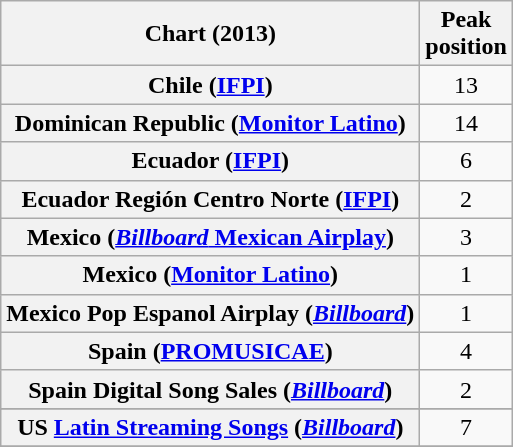<table class="wikitable sortable plainrowheaders">
<tr>
<th>Chart (2013)</th>
<th scope="col">Peak<br>position</th>
</tr>
<tr>
<th scope="row">Chile (<a href='#'>IFPI</a>)</th>
<td align="center">13</td>
</tr>
<tr>
<th scope="row">Dominican Republic (<a href='#'>Monitor Latino</a>)</th>
<td align="center">14</td>
</tr>
<tr>
<th scope="row">Ecuador (<a href='#'>IFPI</a>)</th>
<td align="center">6</td>
</tr>
<tr>
<th scope="row">Ecuador Región Centro Norte (<a href='#'>IFPI</a>)</th>
<td align="center">2</td>
</tr>
<tr>
<th scope="row">Mexico (<a href='#'><em>Billboard</em> Mexican Airplay</a>)</th>
<td align="center">3</td>
</tr>
<tr>
<th scope="row">Mexico (<a href='#'>Monitor Latino</a>)</th>
<td align="center">1</td>
</tr>
<tr>
<th scope="row">Mexico Pop Espanol Airplay (<em><a href='#'>Billboard</a></em>)</th>
<td align="center">1</td>
</tr>
<tr>
<th scope="row">Spain (<a href='#'>PROMUSICAE</a>)</th>
<td style="text-align:center;">4</td>
</tr>
<tr>
<th scope="row">Spain Digital Song Sales (<em><a href='#'>Billboard</a></em>)</th>
<td style="text-align:center;">2</td>
</tr>
<tr>
</tr>
<tr>
</tr>
<tr>
</tr>
<tr>
<th scope="row">US <a href='#'>Latin Streaming Songs</a> (<em><a href='#'>Billboard</a></em>)</th>
<td style="text-align:center;">7</td>
</tr>
<tr>
</tr>
</table>
